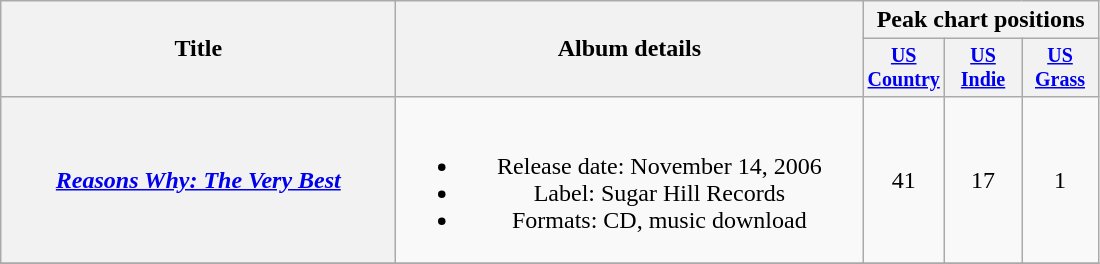<table class="wikitable plainrowheaders" style="text-align:center;">
<tr>
<th rowspan="2" style="width:16em;">Title</th>
<th rowspan="2" style="width:19em;">Album details</th>
<th colspan="3">Peak chart positions</th>
</tr>
<tr style="font-size:smaller;">
<th width="45"><a href='#'>US Country</a><br></th>
<th width="45"><a href='#'>US<br>Indie</a><br></th>
<th width="45"><a href='#'>US<br>Grass</a><br></th>
</tr>
<tr>
<th scope="row"><em><a href='#'>Reasons Why: The Very Best</a></em></th>
<td><br><ul><li>Release date: November 14, 2006</li><li>Label: Sugar Hill Records</li><li>Formats: CD, music download</li></ul></td>
<td>41</td>
<td>17</td>
<td>1</td>
</tr>
<tr>
</tr>
</table>
